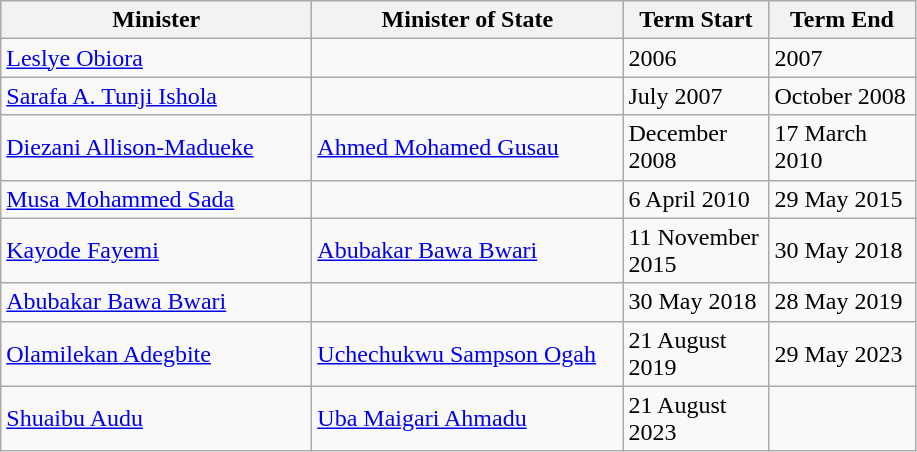<table class="wikitable sortable" border="1" style="text-align:left">
<tr>
<th width="200">Minister</th>
<th width="200">Minister of State</th>
<th width="90">Term Start</th>
<th width="90">Term End</th>
</tr>
<tr -valign="top">
<td><a href='#'>Leslye Obiora</a></td>
<td></td>
<td>2006</td>
<td>2007</td>
</tr>
<tr -valign="top">
<td><a href='#'>Sarafa A. Tunji Ishola</a></td>
<td></td>
<td>July 2007</td>
<td>October 2008</td>
</tr>
<tr -valign="top">
<td><a href='#'>Diezani Allison-Madueke</a></td>
<td><a href='#'>Ahmed Mohamed Gusau</a></td>
<td>December 2008</td>
<td>17 March 2010</td>
</tr>
<tr>
<td><a href='#'>Musa Mohammed Sada</a></td>
<td></td>
<td>6 April 2010</td>
<td>29 May 2015</td>
</tr>
<tr>
<td><a href='#'>Kayode Fayemi</a></td>
<td><a href='#'>Abubakar Bawa Bwari</a></td>
<td>11 November 2015</td>
<td>30 May 2018</td>
</tr>
<tr>
<td><a href='#'>Abubakar Bawa Bwari</a></td>
<td></td>
<td>30 May 2018</td>
<td>28 May 2019</td>
</tr>
<tr>
<td><a href='#'>Olamilekan Adegbite</a></td>
<td><a href='#'>Uchechukwu Sampson Ogah</a></td>
<td>21 August 2019</td>
<td>29 May 2023</td>
</tr>
<tr>
<td><a href='#'>Shuaibu Audu</a></td>
<td><a href='#'>Uba Maigari Ahmadu</a></td>
<td>21 August 2023</td>
<td></td>
</tr>
</table>
